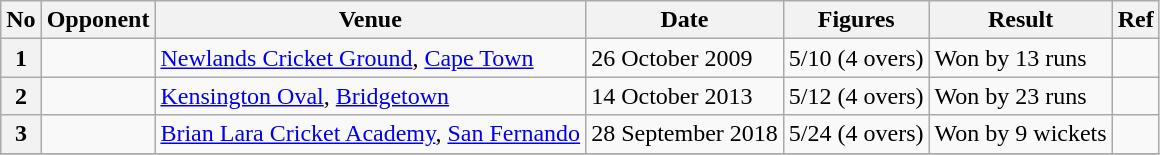<table class="wikitable">
<tr>
<th>No</th>
<th>Opponent</th>
<th>Venue</th>
<th>Date</th>
<th>Figures</th>
<th>Result</th>
<th>Ref</th>
</tr>
<tr>
<th>1</th>
<td></td>
<td><a href='#'>Newlands Cricket Ground</a>, <a href='#'>Cape Town</a></td>
<td>26 October 2009</td>
<td>5/10 (4 overs)</td>
<td>Won by 13 runs</td>
<td></td>
</tr>
<tr>
<th>2</th>
<td></td>
<td><a href='#'>Kensington Oval</a>, <a href='#'>Bridgetown</a></td>
<td>14 October 2013</td>
<td>5/12 (4 overs)</td>
<td>Won by 23 runs</td>
<td></td>
</tr>
<tr>
<th>3</th>
<td></td>
<td><a href='#'>Brian Lara Cricket Academy</a>, <a href='#'>San Fernando</a></td>
<td>28 September 2018</td>
<td>5/24 (4 overs)</td>
<td>Won by 9 wickets</td>
<td></td>
</tr>
<tr>
</tr>
</table>
